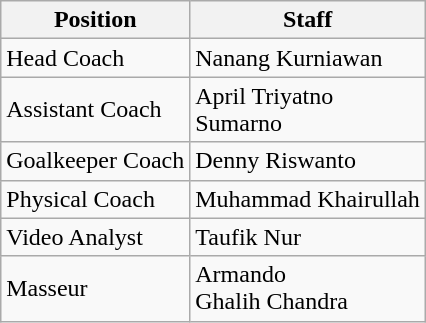<table class="wikitable">
<tr>
<th>Position</th>
<th>Staff</th>
</tr>
<tr>
<td>Head Coach</td>
<td> Nanang Kurniawan</td>
</tr>
<tr>
<td>Assistant Coach</td>
<td> April Triyatno <br>  Sumarno</td>
</tr>
<tr>
<td>Goalkeeper Coach</td>
<td> Denny Riswanto</td>
</tr>
<tr>
<td>Physical Coach</td>
<td> Muhammad Khairullah</td>
</tr>
<tr>
<td>Video Analyst</td>
<td> Taufik Nur</td>
</tr>
<tr>
<td>Masseur</td>
<td> Armando <br>  Ghalih Chandra</td>
</tr>
</table>
